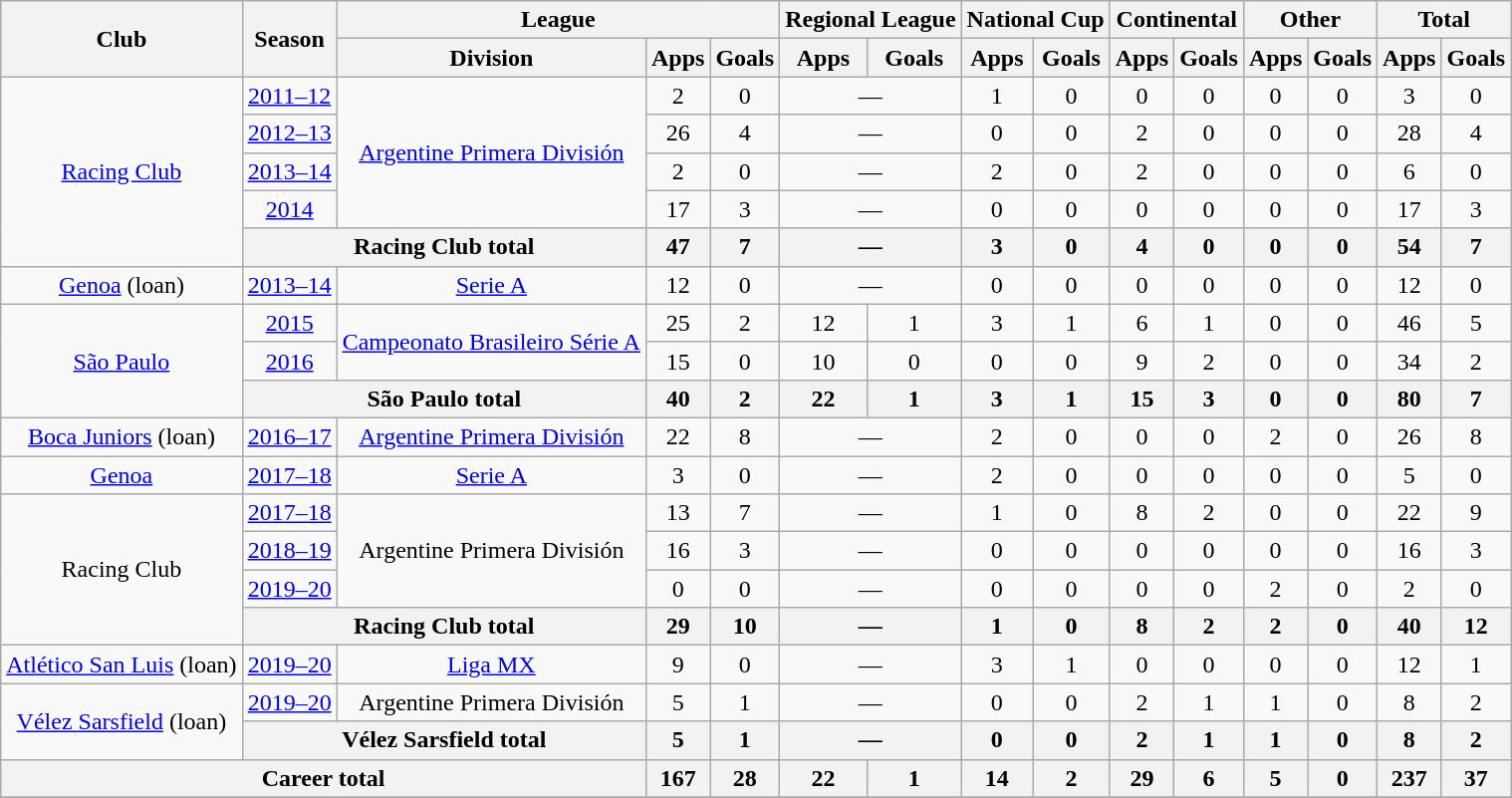<table class="wikitable" style="text-align:center">
<tr>
<th rowspan="2">Club</th>
<th rowspan="2">Season</th>
<th colspan="3">League</th>
<th colspan="2">Regional League</th>
<th colspan="2">National Cup</th>
<th colspan="2">Continental</th>
<th colspan="2">Other</th>
<th colspan="2">Total</th>
</tr>
<tr>
<th>Division</th>
<th>Apps</th>
<th>Goals</th>
<th>Apps</th>
<th>Goals</th>
<th>Apps</th>
<th>Goals</th>
<th>Apps</th>
<th>Goals</th>
<th>Apps</th>
<th>Goals</th>
<th>Apps</th>
<th>Goals</th>
</tr>
<tr>
<td rowspan="5"><a href='#'>Racing Club</a></td>
<td><a href='#'>2011–12</a></td>
<td rowspan="4"><a href='#'>Argentine Primera División</a></td>
<td>2</td>
<td>0</td>
<td colspan="2">—</td>
<td>1</td>
<td>0</td>
<td>0</td>
<td>0</td>
<td>0</td>
<td>0</td>
<td>3</td>
<td>0</td>
</tr>
<tr>
<td><a href='#'>2012–13</a></td>
<td>26</td>
<td>4</td>
<td colspan="2">—</td>
<td>0</td>
<td>0</td>
<td>2</td>
<td>0</td>
<td>0</td>
<td>0</td>
<td>28</td>
<td>4</td>
</tr>
<tr>
<td><a href='#'>2013–14</a></td>
<td>2</td>
<td>0</td>
<td colspan="2">—</td>
<td>2</td>
<td>0</td>
<td>2</td>
<td>0</td>
<td>0</td>
<td>0</td>
<td>6</td>
<td>0</td>
</tr>
<tr>
<td><a href='#'>2014</a></td>
<td>17</td>
<td>3</td>
<td colspan="2">—</td>
<td>0</td>
<td>0</td>
<td>0</td>
<td>0</td>
<td>0</td>
<td>0</td>
<td>17</td>
<td>3</td>
</tr>
<tr>
<th colspan="2">Racing Club total</th>
<th>47</th>
<th>7</th>
<th colspan="2">—</th>
<th>3</th>
<th>0</th>
<th>4</th>
<th>0</th>
<th>0</th>
<th>0</th>
<th>54</th>
<th>7</th>
</tr>
<tr>
<td><a href='#'>Genoa</a> (loan)</td>
<td><a href='#'>2013–14</a></td>
<td><a href='#'>Serie A</a></td>
<td>12</td>
<td>0</td>
<td colspan="2">—</td>
<td>0</td>
<td>0</td>
<td>0</td>
<td>0</td>
<td>0</td>
<td>0</td>
<td>12</td>
<td>0</td>
</tr>
<tr>
<td rowspan="3"><a href='#'>São Paulo</a></td>
<td><a href='#'>2015</a></td>
<td rowspan="2"><a href='#'>Campeonato Brasileiro Série A</a></td>
<td>25</td>
<td>2</td>
<td>12</td>
<td>1</td>
<td>3</td>
<td>1</td>
<td>6</td>
<td>1</td>
<td>0</td>
<td>0</td>
<td>46</td>
<td>5</td>
</tr>
<tr>
<td><a href='#'>2016</a></td>
<td>15</td>
<td>0</td>
<td>10</td>
<td>0</td>
<td>0</td>
<td>0</td>
<td>9</td>
<td>2</td>
<td>0</td>
<td>0</td>
<td>34</td>
<td>2</td>
</tr>
<tr>
<th colspan="2">São Paulo total</th>
<th>40</th>
<th>2</th>
<th>22</th>
<th>1</th>
<th>3</th>
<th>1</th>
<th>15</th>
<th>3</th>
<th>0</th>
<th>0</th>
<th>80</th>
<th>7</th>
</tr>
<tr>
<td><a href='#'>Boca Juniors</a> (loan)</td>
<td><a href='#'>2016–17</a></td>
<td><a href='#'>Argentine Primera División</a></td>
<td>22</td>
<td>8</td>
<td colspan="2">—</td>
<td>2</td>
<td>0</td>
<td>0</td>
<td>0</td>
<td>2</td>
<td>0</td>
<td>26</td>
<td>8</td>
</tr>
<tr>
<td><a href='#'>Genoa</a></td>
<td><a href='#'>2017–18</a></td>
<td><a href='#'>Serie A</a></td>
<td>3</td>
<td>0</td>
<td colspan="2">—</td>
<td>2</td>
<td>0</td>
<td>0</td>
<td>0</td>
<td>0</td>
<td>0</td>
<td>5</td>
<td>0</td>
</tr>
<tr>
<td rowspan="4">Racing Club</td>
<td><a href='#'>2017–18</a></td>
<td rowspan="3">Argentine Primera División</td>
<td>13</td>
<td>7</td>
<td colspan="2">—</td>
<td>1</td>
<td>0</td>
<td>8</td>
<td>2</td>
<td>0</td>
<td>0</td>
<td>22</td>
<td>9</td>
</tr>
<tr>
<td><a href='#'>2018–19</a></td>
<td>16</td>
<td>3</td>
<td colspan="2">—</td>
<td>0</td>
<td>0</td>
<td>0</td>
<td>0</td>
<td>0</td>
<td>0</td>
<td>16</td>
<td>3</td>
</tr>
<tr>
<td><a href='#'>2019–20</a></td>
<td>0</td>
<td>0</td>
<td colspan="2">—</td>
<td>0</td>
<td>0</td>
<td>0</td>
<td>0</td>
<td>2</td>
<td>0</td>
<td>2</td>
<td>0</td>
</tr>
<tr>
<th colspan="2">Racing Club total</th>
<th>29</th>
<th>10</th>
<th colspan="2">—</th>
<th>1</th>
<th>0</th>
<th>8</th>
<th>2</th>
<th>2</th>
<th>0</th>
<th>40</th>
<th>12</th>
</tr>
<tr>
<td><a href='#'>Atlético San Luis</a> (loan)</td>
<td><a href='#'>2019–20</a></td>
<td><a href='#'>Liga MX</a></td>
<td>9</td>
<td>0</td>
<td colspan="2">—</td>
<td>3</td>
<td>1</td>
<td>0</td>
<td>0</td>
<td>0</td>
<td>0</td>
<td>12</td>
<td>1</td>
</tr>
<tr>
<td rowspan="2"><a href='#'>Vélez Sarsfield</a> (loan)</td>
<td><a href='#'>2019–20</a></td>
<td rowspan="1">Argentine Primera División</td>
<td>5</td>
<td>1</td>
<td colspan="2">—</td>
<td>0</td>
<td>0</td>
<td>2</td>
<td>1</td>
<td>1</td>
<td>0</td>
<td>8</td>
<td>2</td>
</tr>
<tr>
<th colspan="2">Vélez Sarsfield total</th>
<th>5</th>
<th>1</th>
<th colspan="2">—</th>
<th>0</th>
<th>0</th>
<th>2</th>
<th>1</th>
<th>1</th>
<th>0</th>
<th>8</th>
<th>2</th>
</tr>
<tr>
<th colspan="3">Career total</th>
<th>167</th>
<th>28</th>
<th>22</th>
<th>1</th>
<th>14</th>
<th>2</th>
<th>29</th>
<th>6</th>
<th>5</th>
<th>0</th>
<th>237</th>
<th>37</th>
</tr>
<tr>
</tr>
</table>
